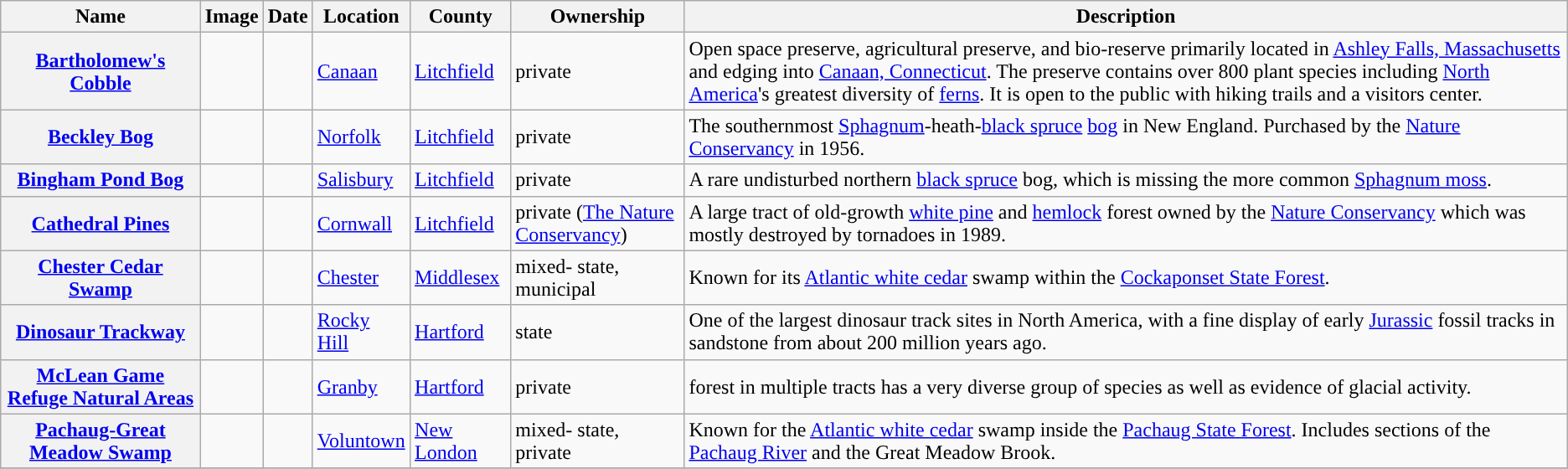<table class="wikitable sortable" align="center">
<tr>
<th style="background-color:">Name</th>
<th style="background-color:">Image</th>
<th style="background-color:">Date</th>
<th style="background-color:">Location</th>
<th style="background-color:">County</th>
<th style="background-color:">Ownership</th>
<th style="background-color:">Description</th>
</tr>
<tr>
<th><a href='#'>Bartholomew's Cobble</a></th>
<td></td>
<td></td>
<td><a href='#'>Canaan</a> <small></small></td>
<td><a href='#'>Litchfield</a></td>
<td>private</td>
<td>Open space preserve, agricultural preserve, and bio-reserve primarily located in <a href='#'>Ashley Falls, Massachusetts</a> and edging into <a href='#'>Canaan, Connecticut</a>. The preserve contains over 800 plant species including <a href='#'>North America</a>'s greatest diversity of <a href='#'>ferns</a>.  It is open to the public with hiking trails and a visitors center.</td>
</tr>
<tr>
<th><a href='#'>Beckley Bog</a></th>
<td></td>
<td></td>
<td><a href='#'>Norfolk</a> <small></small></td>
<td><a href='#'>Litchfield</a></td>
<td>private</td>
<td>The southernmost <a href='#'>Sphagnum</a>-heath-<a href='#'>black spruce</a> <a href='#'>bog</a> in New England.  Purchased by the <a href='#'>Nature Conservancy</a> in 1956.</td>
</tr>
<tr>
<th><a href='#'>Bingham Pond Bog</a></th>
<td></td>
<td></td>
<td><a href='#'>Salisbury</a> <small></small></td>
<td><a href='#'>Litchfield</a></td>
<td>private</td>
<td>A rare undisturbed northern <a href='#'>black spruce</a> bog, which is missing the more common <a href='#'>Sphagnum moss</a>.</td>
</tr>
<tr>
<th><a href='#'>Cathedral Pines</a></th>
<td></td>
<td></td>
<td><a href='#'>Cornwall</a> <small></small></td>
<td><a href='#'>Litchfield</a></td>
<td>private (<a href='#'>The Nature Conservancy</a>)</td>
<td>A large tract of  old-growth <a href='#'>white pine</a> and <a href='#'>hemlock</a> forest owned by the <a href='#'>Nature Conservancy</a> which was mostly destroyed by tornadoes in 1989.</td>
</tr>
<tr>
<th><a href='#'>Chester Cedar Swamp</a></th>
<td></td>
<td></td>
<td><a href='#'>Chester</a> <small></small></td>
<td><a href='#'>Middlesex</a></td>
<td>mixed- state, municipal</td>
<td>Known for its <a href='#'>Atlantic white cedar</a> swamp within the <a href='#'>Cockaponset State Forest</a>.</td>
</tr>
<tr>
<th><a href='#'>Dinosaur Trackway</a></th>
<td></td>
<td></td>
<td><a href='#'>Rocky Hill</a> <small></small></td>
<td><a href='#'>Hartford</a></td>
<td>state</td>
<td>One of the largest dinosaur track sites in North America, with a fine display of early <a href='#'>Jurassic</a> fossil tracks in sandstone from about 200 million years ago.</td>
</tr>
<tr>
<th><a href='#'>McLean Game Refuge Natural Areas</a></th>
<td></td>
<td></td>
<td><a href='#'>Granby</a> <small></small></td>
<td><a href='#'>Hartford</a></td>
<td>private</td>
<td> forest in multiple tracts has a very diverse group of species as well as evidence of glacial activity.</td>
</tr>
<tr>
<th><a href='#'>Pachaug-Great Meadow Swamp</a></th>
<td></td>
<td></td>
<td><a href='#'>Voluntown</a> <small></small></td>
<td><a href='#'>New London</a></td>
<td>mixed- state, private</td>
<td>Known for the <a href='#'>Atlantic white cedar</a> swamp inside the <a href='#'>Pachaug State Forest</a>. Includes sections of the <a href='#'>Pachaug River</a> and the Great Meadow Brook.</td>
</tr>
<tr>
</tr>
</table>
